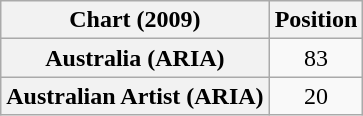<table class="wikitable plainrowheaders" style="text-align:center">
<tr>
<th scope="col">Chart (2009)</th>
<th scope="col">Position</th>
</tr>
<tr>
<th scope="row">Australia (ARIA)</th>
<td>83</td>
</tr>
<tr>
<th scope="row">Australian Artist (ARIA)</th>
<td>20</td>
</tr>
</table>
